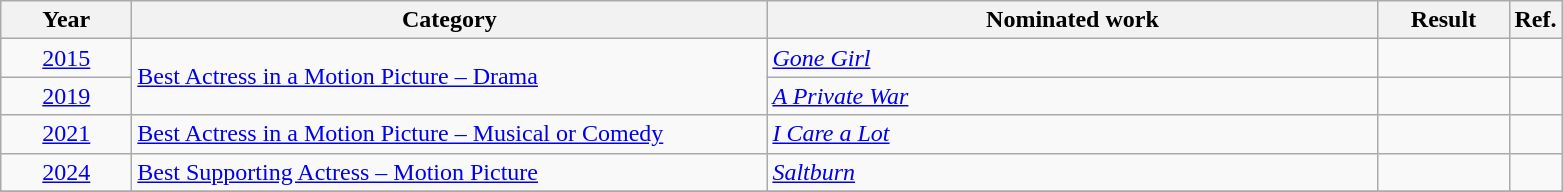<table class=wikitable>
<tr>
<th scope="col" style="width:5em;">Year</th>
<th scope="col" style="width:26em;">Category</th>
<th scope="col" style="width:25em;">Nominated work</th>
<th scope="col" style="width:5em;">Result</th>
<th>Ref.</th>
</tr>
<tr>
<td style="text-align:center;"><a href='#'>2015</a></td>
<td rowspan="2"><a href='#'>Best Actress in a Motion Picture – Drama</a></td>
<td><em><a href='#'>Gone Girl</a></em></td>
<td></td>
<td></td>
</tr>
<tr>
<td style="text-align:center;"><a href='#'>2019</a></td>
<td><em><a href='#'>A Private War</a></em></td>
<td></td>
<td></td>
</tr>
<tr>
<td style="text-align:center;"><a href='#'>2021</a></td>
<td><a href='#'>Best Actress in a Motion Picture – Musical or Comedy</a></td>
<td><em><a href='#'>I Care a Lot</a></em></td>
<td></td>
<td></td>
</tr>
<tr>
<td style="text-align:center;"><a href='#'>2024</a></td>
<td><a href='#'>Best Supporting Actress – Motion Picture</a></td>
<td><em><a href='#'>Saltburn</a></em></td>
<td></td>
<td></td>
</tr>
<tr>
</tr>
</table>
